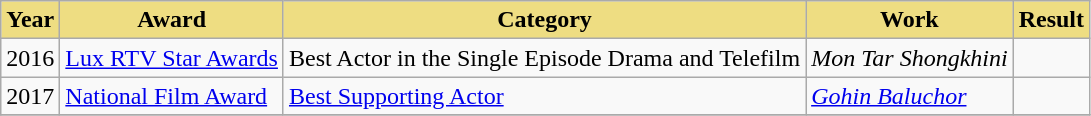<table class="wikitable">
<tr>
<th style="background:#EEDD82;">Year</th>
<th style="background:#EEDD82;">Award</th>
<th style="background:#EEDD82;">Category</th>
<th style="background:#EEDD82;">Work</th>
<th style="background:#EEDD82;">Result</th>
</tr>
<tr>
<td>2016</td>
<td><a href='#'>Lux RTV Star Awards</a></td>
<td>Best Actor in the Single Episode Drama and Telefilm</td>
<td><em>Mon Tar Shongkhini</em></td>
<td></td>
</tr>
<tr>
<td>2017</td>
<td><a href='#'>National Film Award</a></td>
<td><a href='#'>Best Supporting Actor</a></td>
<td><em><a href='#'>Gohin Baluchor</a></em></td>
<td></td>
</tr>
<tr>
</tr>
</table>
